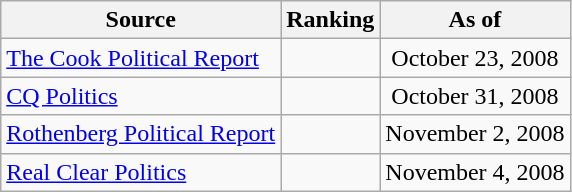<table class="wikitable" style="text-align:center">
<tr>
<th>Source</th>
<th>Ranking</th>
<th>As of</th>
</tr>
<tr>
<td align=left><a href='#'>The Cook Political Report</a></td>
<td></td>
<td>October 23, 2008</td>
</tr>
<tr>
<td align=left><a href='#'>CQ Politics</a></td>
<td></td>
<td>October 31, 2008</td>
</tr>
<tr>
<td align=left><a href='#'>Rothenberg Political Report</a></td>
<td></td>
<td>November 2, 2008</td>
</tr>
<tr>
<td align=left><a href='#'>Real Clear Politics</a></td>
<td></td>
<td>November 4, 2008</td>
</tr>
</table>
